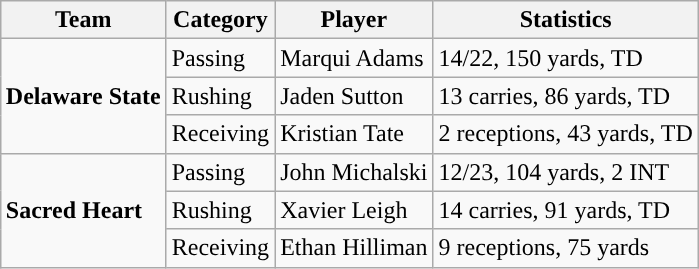<table class="wikitable" style="float: right;">
<tr>
<th>Team</th>
<th>Category</th>
<th>Player</th>
<th>Statistics</th>
</tr>
<tr>
<td rowspan=3><strong>Delaware State</strong></td>
<td>Passing</td>
<td>Marqui Adams</td>
<td>14/22, 150 yards, TD</td>
</tr>
<tr>
<td>Rushing</td>
<td>Jaden Sutton</td>
<td>13 carries, 86 yards, TD</td>
</tr>
<tr>
<td>Receiving</td>
<td>Kristian Tate</td>
<td>2 receptions, 43 yards, TD</td>
</tr>
<tr>
<td rowspan=3><strong>Sacred Heart</strong></td>
<td>Passing</td>
<td>John Michalski</td>
<td>12/23, 104 yards, 2 INT</td>
</tr>
<tr>
<td>Rushing</td>
<td>Xavier Leigh</td>
<td>14 carries, 91 yards, TD</td>
</tr>
<tr>
<td>Receiving</td>
<td>Ethan Hilliman</td>
<td>9 receptions, 75 yards</td>
</tr>
</table>
